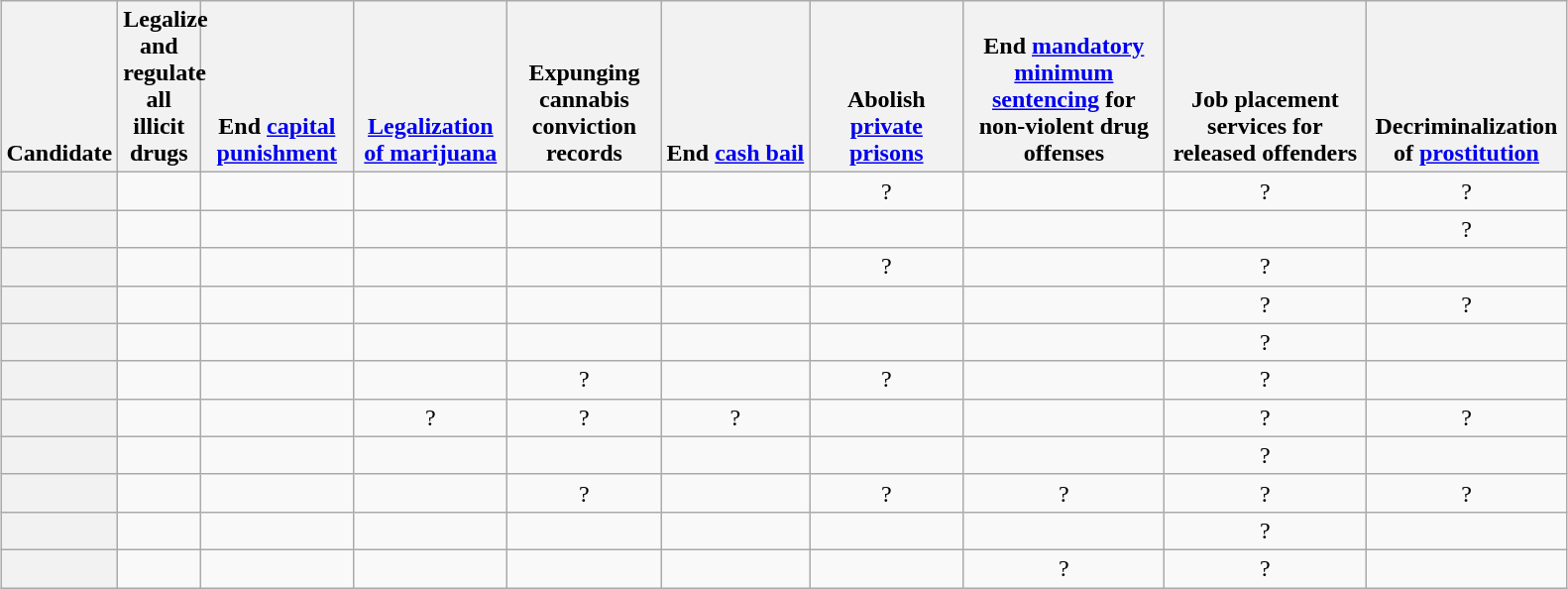<table class="wikitable sortable" style=margin:auto;table-layout:fixed;text-align:center>
<tr valign=bottom>
<th>Candidate</th>
<th style=max-width:3em>Legalize and regulate all illicit drugs</th>
<th style=max-width:6em>End <a href='#'>capital punishment</a></th>
<th style=max-width:6em><a href='#'>Legalization of marijuana</a></th>
<th style=max-width:6em>Expunging cannabis conviction records</th>
<th style=max-width:6em>End <a href='#'>cash bail</a></th>
<th style=max-width:6em>Abolish <a href='#'>private prisons</a></th>
<th style=max-width:8em>End <a href='#'>mandatory minimum sentencing</a> for non-violent drug offenses</th>
<th style=max-width:8em>Job placement services for released offenders</th>
<th style=max-width:8em>Decriminalization of <a href='#'>prostitution</a></th>
</tr>
<tr>
<th></th>
<td></td>
<td></td>
<td></td>
<td></td>
<td></td>
<td>?</td>
<td></td>
<td>?</td>
<td>?</td>
</tr>
<tr>
<th></th>
<td></td>
<td></td>
<td></td>
<td></td>
<td></td>
<td></td>
<td></td>
<td></td>
<td>?</td>
</tr>
<tr>
<th></th>
<td></td>
<td></td>
<td></td>
<td></td>
<td></td>
<td>?</td>
<td></td>
<td>?</td>
<td></td>
</tr>
<tr>
<th></th>
<td></td>
<td></td>
<td></td>
<td></td>
<td></td>
<td></td>
<td></td>
<td>?</td>
<td>?</td>
</tr>
<tr>
<th></th>
<td></td>
<td></td>
<td></td>
<td></td>
<td></td>
<td></td>
<td></td>
<td>?</td>
<td></td>
</tr>
<tr>
<th></th>
<td></td>
<td></td>
<td></td>
<td>?</td>
<td></td>
<td>?</td>
<td></td>
<td>?</td>
<td></td>
</tr>
<tr>
<th></th>
<td></td>
<td></td>
<td>?</td>
<td>?</td>
<td>?</td>
<td></td>
<td></td>
<td>?</td>
<td>?</td>
</tr>
<tr>
<th></th>
<td></td>
<td></td>
<td></td>
<td></td>
<td></td>
<td></td>
<td></td>
<td>?</td>
<td></td>
</tr>
<tr>
<th></th>
<td></td>
<td></td>
<td></td>
<td>?</td>
<td></td>
<td>?</td>
<td>?</td>
<td>?</td>
<td>?</td>
</tr>
<tr>
<th></th>
<td></td>
<td></td>
<td></td>
<td></td>
<td></td>
<td></td>
<td></td>
<td>?</td>
<td></td>
</tr>
<tr>
<th></th>
<td></td>
<td></td>
<td></td>
<td></td>
<td></td>
<td></td>
<td>?</td>
<td>?</td>
<td></td>
</tr>
</table>
